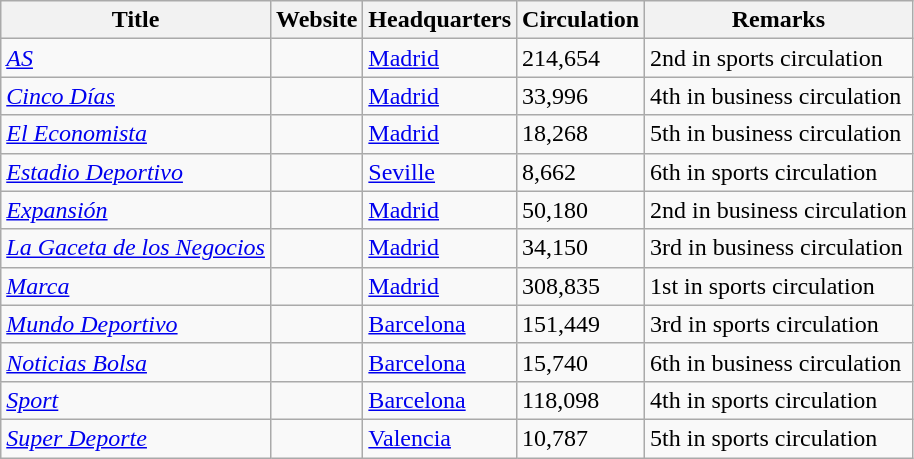<table class="wikitable sortable">
<tr>
<th>Title</th>
<th>Website</th>
<th>Headquarters</th>
<th>Circulation</th>
<th>Remarks</th>
</tr>
<tr>
<td><em><a href='#'>AS</a></em></td>
<td></td>
<td><a href='#'>Madrid</a></td>
<td>214,654</td>
<td>2nd in sports circulation</td>
</tr>
<tr>
<td><em><a href='#'>Cinco Días</a></em></td>
<td></td>
<td><a href='#'>Madrid</a></td>
<td>33,996</td>
<td>4th in business circulation</td>
</tr>
<tr>
<td><em><a href='#'>El Economista</a></em></td>
<td></td>
<td><a href='#'>Madrid</a></td>
<td>18,268</td>
<td>5th in business circulation</td>
</tr>
<tr>
<td><em><a href='#'>Estadio Deportivo</a></em></td>
<td></td>
<td><a href='#'>Seville</a></td>
<td>8,662</td>
<td>6th in sports circulation</td>
</tr>
<tr>
<td><em><a href='#'>Expansión</a></em></td>
<td></td>
<td><a href='#'>Madrid</a></td>
<td>50,180</td>
<td>2nd in business circulation</td>
</tr>
<tr>
<td><em><a href='#'>La Gaceta de los Negocios</a></em></td>
<td></td>
<td><a href='#'>Madrid</a></td>
<td>34,150</td>
<td>3rd in business circulation</td>
</tr>
<tr>
<td><em><a href='#'>Marca</a></em></td>
<td></td>
<td><a href='#'>Madrid</a></td>
<td>308,835</td>
<td>1st in sports circulation</td>
</tr>
<tr>
<td><em><a href='#'>Mundo Deportivo</a></em></td>
<td></td>
<td><a href='#'>Barcelona</a></td>
<td>151,449</td>
<td>3rd in sports circulation</td>
</tr>
<tr>
<td><em><a href='#'>Noticias Bolsa</a></em></td>
<td></td>
<td><a href='#'>Barcelona</a></td>
<td>15,740</td>
<td>6th in business circulation</td>
</tr>
<tr>
<td><em><a href='#'>Sport</a></em></td>
<td></td>
<td><a href='#'>Barcelona</a></td>
<td>118,098</td>
<td>4th in sports circulation</td>
</tr>
<tr>
<td><em><a href='#'>Super Deporte</a></em></td>
<td></td>
<td><a href='#'>Valencia</a></td>
<td>10,787</td>
<td>5th in sports circulation</td>
</tr>
</table>
